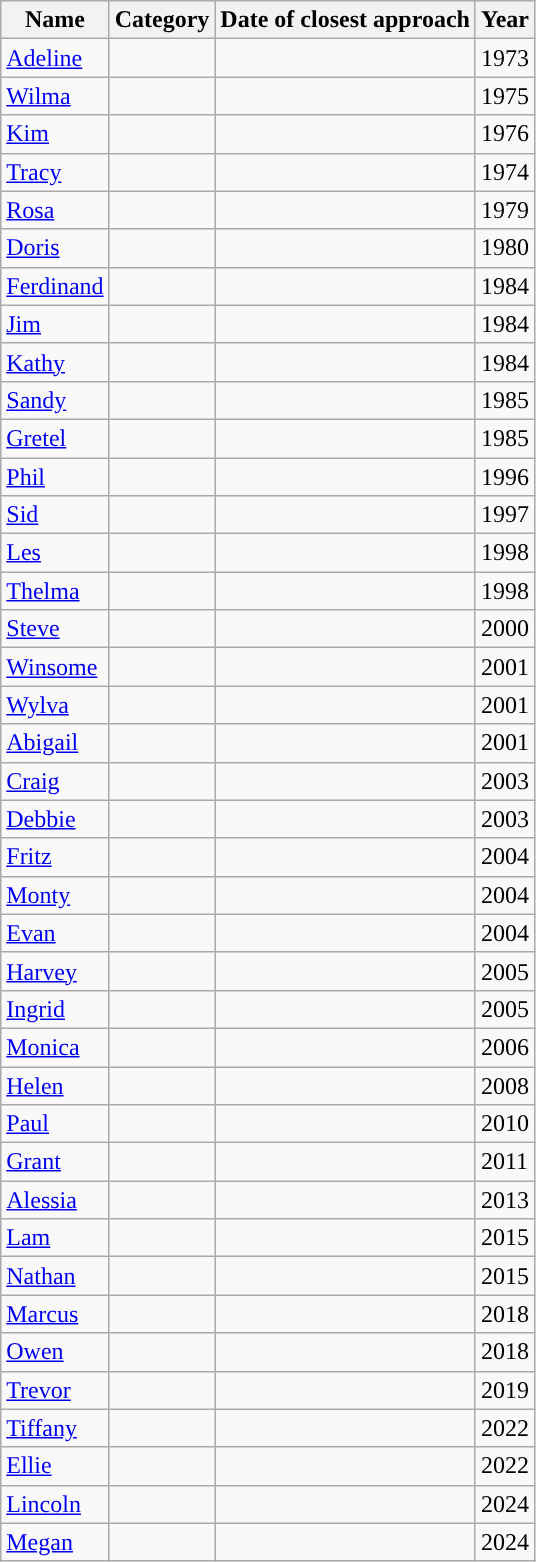<table class = "wikitable">
<tr>
<th>Name</th>
<th>Category</th>
<th>Date of closest approach</th>
<th>Year</th>
</tr>
<tr>
<td><a href='#'>Adeline</a></td>
<td></td>
<td></td>
<td>1973</td>
</tr>
<tr>
<td><a href='#'>Wilma</a></td>
<td></td>
<td></td>
<td>1975</td>
</tr>
<tr>
<td><a href='#'>Kim</a></td>
<td></td>
<td></td>
<td>1976</td>
</tr>
<tr>
<td><a href='#'>Tracy</a></td>
<td></td>
<td></td>
<td>1974</td>
</tr>
<tr>
<td><a href='#'>Rosa</a></td>
<td></td>
<td></td>
<td>1979</td>
</tr>
<tr>
<td><a href='#'>Doris</a></td>
<td></td>
<td></td>
<td>1980</td>
</tr>
<tr>
<td><a href='#'>Ferdinand</a></td>
<td></td>
<td></td>
<td>1984</td>
</tr>
<tr>
<td><a href='#'>Jim</a></td>
<td></td>
<td></td>
<td>1984</td>
</tr>
<tr>
<td><a href='#'>Kathy</a></td>
<td></td>
<td></td>
<td>1984</td>
</tr>
<tr>
<td><a href='#'>Sandy</a></td>
<td></td>
<td></td>
<td>1985</td>
</tr>
<tr>
<td><a href='#'>Gretel</a></td>
<td></td>
<td></td>
<td>1985</td>
</tr>
<tr>
<td><a href='#'>Phil</a></td>
<td></td>
<td></td>
<td>1996</td>
</tr>
<tr>
<td><a href='#'>Sid</a></td>
<td></td>
<td></td>
<td>1997</td>
</tr>
<tr>
<td><a href='#'>Les</a></td>
<td></td>
<td></td>
<td>1998</td>
</tr>
<tr>
<td><a href='#'>Thelma</a></td>
<td></td>
<td></td>
<td>1998</td>
</tr>
<tr>
<td><a href='#'>Steve</a></td>
<td></td>
<td></td>
<td>2000</td>
</tr>
<tr>
<td><a href='#'>Winsome</a></td>
<td></td>
<td></td>
<td>2001</td>
</tr>
<tr>
<td><a href='#'>Wylva</a></td>
<td></td>
<td></td>
<td>2001</td>
</tr>
<tr>
<td><a href='#'>Abigail</a></td>
<td></td>
<td></td>
<td>2001</td>
</tr>
<tr>
<td><a href='#'>Craig</a></td>
<td></td>
<td></td>
<td>2003</td>
</tr>
<tr>
<td><a href='#'>Debbie</a></td>
<td></td>
<td></td>
<td>2003</td>
</tr>
<tr>
<td><a href='#'>Fritz</a></td>
<td></td>
<td></td>
<td>2004</td>
</tr>
<tr>
<td><a href='#'>Monty</a></td>
<td></td>
<td></td>
<td>2004</td>
</tr>
<tr>
<td><a href='#'>Evan</a></td>
<td></td>
<td></td>
<td>2004</td>
</tr>
<tr>
<td><a href='#'>Harvey</a></td>
<td></td>
<td></td>
<td>2005</td>
</tr>
<tr>
<td><a href='#'>Ingrid</a></td>
<td></td>
<td></td>
<td>2005</td>
</tr>
<tr>
<td><a href='#'>Monica</a></td>
<td></td>
<td></td>
<td>2006</td>
</tr>
<tr>
<td><a href='#'>Helen</a></td>
<td></td>
<td></td>
<td>2008</td>
</tr>
<tr>
<td><a href='#'>Paul</a></td>
<td></td>
<td></td>
<td>2010</td>
</tr>
<tr>
<td><a href='#'>Grant</a></td>
<td></td>
<td></td>
<td>2011</td>
</tr>
<tr>
<td><a href='#'>Alessia</a></td>
<td></td>
<td></td>
<td>2013</td>
</tr>
<tr>
<td><a href='#'>Lam</a></td>
<td></td>
<td></td>
<td>2015</td>
</tr>
<tr>
<td><a href='#'>Nathan</a></td>
<td></td>
<td></td>
<td>2015</td>
</tr>
<tr>
<td><a href='#'>Marcus</a></td>
<td></td>
<td></td>
<td>2018</td>
</tr>
<tr>
<td><a href='#'>Owen</a></td>
<td></td>
<td></td>
<td>2018</td>
</tr>
<tr>
<td><a href='#'>Trevor</a></td>
<td></td>
<td></td>
<td>2019</td>
</tr>
<tr>
<td><a href='#'>Tiffany</a></td>
<td></td>
<td></td>
<td>2022</td>
</tr>
<tr>
<td><a href='#'>Ellie</a></td>
<td></td>
<td></td>
<td>2022</td>
</tr>
<tr>
<td><a href='#'>Lincoln</a></td>
<td></td>
<td></td>
<td>2024</td>
</tr>
<tr>
<td><a href='#'>Megan</a></td>
<td></td>
<td></td>
<td>2024</td>
</tr>
</table>
